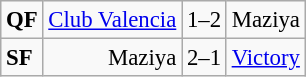<table class="wikitable" style="font-size:95%">
<tr>
<td><strong>QF</strong></td>
<td align=right><a href='#'>Club Valencia</a></td>
<td>1–2</td>
<td>Maziya</td>
</tr>
<tr>
<td><strong>SF</strong></td>
<td align=right>Maziya</td>
<td>2–1</td>
<td><a href='#'>Victory</a></td>
</tr>
</table>
